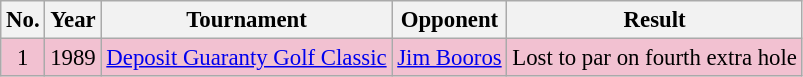<table class="wikitable" style="font-size:95%;">
<tr>
<th>No.</th>
<th>Year</th>
<th>Tournament</th>
<th>Opponent</th>
<th>Result</th>
</tr>
<tr style="background:#F2C1D1;">
<td align=center>1</td>
<td>1989</td>
<td><a href='#'>Deposit Guaranty Golf Classic</a></td>
<td> <a href='#'>Jim Booros</a></td>
<td>Lost to par on fourth extra hole</td>
</tr>
</table>
